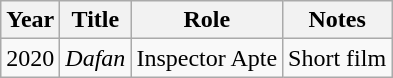<table class="wikitable">
<tr>
<th>Year</th>
<th>Title</th>
<th>Role</th>
<th>Notes</th>
</tr>
<tr>
<td>2020</td>
<td><em>Dafan</em></td>
<td>Inspector Apte</td>
<td>Short film</td>
</tr>
</table>
